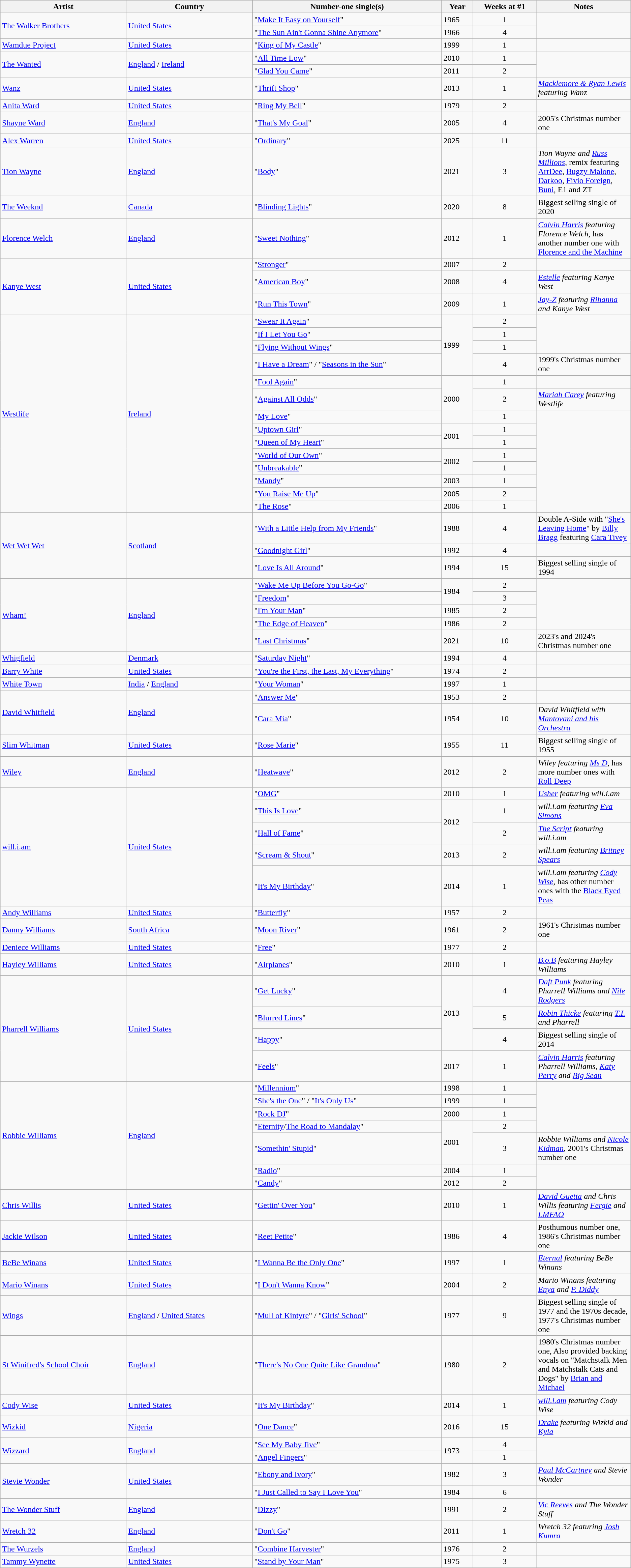<table class="wikitable">
<tr>
<th width="20%">Artist</th>
<th width="20%">Country</th>
<th width="30%">Number-one single(s)</th>
<th width="5%">Year</th>
<th width="10%">Weeks at #1</th>
<th width:"45%">Notes</th>
</tr>
<tr>
<td rowspan="2"><a href='#'>The Walker Brothers</a></td>
<td rowspan="2"><a href='#'>United States</a></td>
<td>"<a href='#'>Make It Easy on Yourself</a>"</td>
<td>1965</td>
<td align=center>1</td>
<td rowspan="2"></td>
</tr>
<tr>
<td>"<a href='#'>The Sun Ain't Gonna Shine Anymore</a>"</td>
<td>1966</td>
<td align=center>4</td>
</tr>
<tr>
<td><a href='#'>Wamdue Project</a></td>
<td><a href='#'>United States</a></td>
<td>"<a href='#'>King of My Castle</a>"</td>
<td>1999</td>
<td align=center>1</td>
<td></td>
</tr>
<tr>
<td rowspan="2"><a href='#'>The Wanted</a></td>
<td rowspan="2"><a href='#'>England</a> / <a href='#'>Ireland</a></td>
<td>"<a href='#'>All Time Low</a>"</td>
<td>2010</td>
<td align=center>1</td>
<td rowspan="2"></td>
</tr>
<tr>
<td>"<a href='#'>Glad You Came</a>"</td>
<td>2011</td>
<td align=center>2</td>
</tr>
<tr>
<td><a href='#'>Wanz</a></td>
<td><a href='#'>United States</a></td>
<td>"<a href='#'>Thrift Shop</a>"</td>
<td>2013</td>
<td align=center>1</td>
<td><em><a href='#'>Macklemore & Ryan Lewis</a> featuring Wanz</em></td>
</tr>
<tr>
<td><a href='#'>Anita Ward</a></td>
<td><a href='#'>United States</a></td>
<td>"<a href='#'>Ring My Bell</a>"</td>
<td>1979</td>
<td align=center>2</td>
<td></td>
</tr>
<tr>
<td><a href='#'>Shayne Ward</a></td>
<td><a href='#'>England</a></td>
<td>"<a href='#'>That's My Goal</a>"</td>
<td>2005</td>
<td align=center>4</td>
<td>2005's Christmas number one</td>
</tr>
<tr>
<td><a href='#'>Alex Warren</a></td>
<td><a href='#'>United States</a></td>
<td>"<a href='#'>Ordinary</a>"</td>
<td>2025</td>
<td align=center>11</td>
<td></td>
</tr>
<tr>
<td><a href='#'>Tion Wayne</a></td>
<td><a href='#'>England</a></td>
<td>"<a href='#'>Body</a>"</td>
<td>2021</td>
<td align=center>3</td>
<td><em>Tion Wayne and <a href='#'>Russ Millions</a></em>, remix featuring <a href='#'>ArrDee</a>, <a href='#'>Bugzy Malone</a>, <a href='#'>Darkoo</a>, <a href='#'>Fivio Foreign</a>, <a href='#'>Buni</a>, E1 and ZT</td>
</tr>
<tr>
<td><a href='#'>The Weeknd</a></td>
<td><a href='#'>Canada</a></td>
<td>"<a href='#'>Blinding Lights</a>"</td>
<td>2020</td>
<td align=center>8</td>
<td>Biggest selling single of 2020</td>
</tr>
<tr>
</tr>
<tr>
<td><a href='#'>Florence Welch</a></td>
<td><a href='#'>England</a></td>
<td>"<a href='#'>Sweet Nothing</a>"</td>
<td>2012</td>
<td align=center>1</td>
<td><em><a href='#'>Calvin Harris</a> featuring Florence Welch</em>, has another number one with <a href='#'>Florence and the Machine</a></td>
</tr>
<tr>
<td rowspan="3"><a href='#'>Kanye West</a></td>
<td rowspan="3"><a href='#'>United States</a></td>
<td>"<a href='#'>Stronger</a>"</td>
<td>2007</td>
<td align=center>2</td>
<td></td>
</tr>
<tr>
<td>"<a href='#'>American Boy</a>"</td>
<td>2008</td>
<td align=center>4</td>
<td><em><a href='#'>Estelle</a> featuring Kanye West</em></td>
</tr>
<tr>
<td>"<a href='#'>Run This Town</a>"</td>
<td>2009</td>
<td align=center>1</td>
<td><em><a href='#'>Jay-Z</a> featuring <a href='#'>Rihanna</a> and Kanye West</em></td>
</tr>
<tr>
<td rowspan="14"><a href='#'>Westlife</a></td>
<td rowspan="14"><a href='#'>Ireland</a></td>
<td>"<a href='#'>Swear It Again</a>"</td>
<td rowspan="4">1999</td>
<td align=center>2</td>
<td rowspan="3"></td>
</tr>
<tr>
<td>"<a href='#'>If I Let You Go</a>"</td>
<td align=center>1</td>
</tr>
<tr>
<td>"<a href='#'>Flying Without Wings</a>"</td>
<td align=center>1</td>
</tr>
<tr>
<td>"<a href='#'>I Have a Dream</a>" / "<a href='#'>Seasons in the Sun</a>"</td>
<td align=center>4</td>
<td>1999's Christmas number one</td>
</tr>
<tr>
<td>"<a href='#'>Fool Again</a>"</td>
<td rowspan="3">2000</td>
<td align=center>1</td>
<td></td>
</tr>
<tr>
<td>"<a href='#'>Against All Odds</a>"</td>
<td align=center>2</td>
<td><em><a href='#'>Mariah Carey</a> featuring Westlife</em></td>
</tr>
<tr>
<td>"<a href='#'>My Love</a>"</td>
<td align=center>1</td>
<td rowspan="8"></td>
</tr>
<tr>
<td>"<a href='#'>Uptown Girl</a>"</td>
<td rowspan="2">2001</td>
<td align=center>1</td>
</tr>
<tr>
<td>"<a href='#'>Queen of My Heart</a>"</td>
<td align=center>1</td>
</tr>
<tr>
<td>"<a href='#'>World of Our Own</a>"</td>
<td rowspan="2">2002</td>
<td align=center>1</td>
</tr>
<tr>
<td>"<a href='#'>Unbreakable</a>"</td>
<td align=center>1</td>
</tr>
<tr>
<td>"<a href='#'>Mandy</a>"</td>
<td>2003</td>
<td align=center>1</td>
</tr>
<tr>
<td>"<a href='#'>You Raise Me Up</a>"</td>
<td>2005</td>
<td align=center>2</td>
</tr>
<tr>
<td>"<a href='#'>The Rose</a>"</td>
<td>2006</td>
<td align=center>1</td>
</tr>
<tr>
<td rowspan="3"><a href='#'>Wet Wet Wet</a></td>
<td rowspan="3"><a href='#'>Scotland</a></td>
<td>"<a href='#'>With a Little Help from My Friends</a>"</td>
<td>1988</td>
<td align=center>4</td>
<td>Double A-Side with "<a href='#'>She's Leaving Home</a>" by <a href='#'>Billy Bragg</a> featuring <a href='#'>Cara Tivey</a></td>
</tr>
<tr>
<td>"<a href='#'>Goodnight Girl</a>"</td>
<td>1992</td>
<td align=center>4</td>
<td></td>
</tr>
<tr>
<td>"<a href='#'>Love Is All Around</a>"</td>
<td>1994</td>
<td align=center>15</td>
<td>Biggest selling single of 1994</td>
</tr>
<tr>
<td rowspan="5"><a href='#'>Wham!</a></td>
<td rowspan="5"><a href='#'>England</a></td>
<td>"<a href='#'>Wake Me Up Before You Go-Go</a>"</td>
<td rowspan="2">1984</td>
<td align=center>2</td>
<td rowspan="4"></td>
</tr>
<tr>
<td>"<a href='#'>Freedom</a>"</td>
<td align=center>3</td>
</tr>
<tr>
<td>"<a href='#'>I'm Your Man</a>"</td>
<td>1985</td>
<td align=center>2</td>
</tr>
<tr>
<td>"<a href='#'>The Edge of Heaven</a>"</td>
<td>1986</td>
<td align=center>2</td>
</tr>
<tr>
<td>"<a href='#'>Last Christmas</a>"</td>
<td>2021</td>
<td align=center>10</td>
<td>2023's and 2024's Christmas number one</td>
</tr>
<tr>
<td><a href='#'>Whigfield</a></td>
<td><a href='#'>Denmark</a></td>
<td>"<a href='#'>Saturday Night</a>"</td>
<td>1994</td>
<td align=center>4</td>
<td></td>
</tr>
<tr>
<td><a href='#'>Barry White</a></td>
<td><a href='#'>United States</a></td>
<td>"<a href='#'>You're the First, the Last, My Everything</a>"</td>
<td>1974</td>
<td align=center>2</td>
<td></td>
</tr>
<tr>
<td><a href='#'>White Town</a></td>
<td><a href='#'>India</a> / <a href='#'>England</a></td>
<td>"<a href='#'>Your Woman</a>"</td>
<td>1997</td>
<td align=center>1</td>
<td></td>
</tr>
<tr>
<td rowspan="2"><a href='#'>David Whitfield</a></td>
<td rowspan="2"><a href='#'>England</a></td>
<td>"<a href='#'>Answer Me</a>"</td>
<td>1953</td>
<td align=center>2</td>
<td></td>
</tr>
<tr>
<td>"<a href='#'>Cara Mia</a>"</td>
<td>1954</td>
<td align=center>10</td>
<td><em>David Whitfield with <a href='#'>Mantovani and his Orchestra</a></em></td>
</tr>
<tr>
<td><a href='#'>Slim Whitman</a></td>
<td><a href='#'>United States</a></td>
<td>"<a href='#'>Rose Marie</a>"</td>
<td>1955</td>
<td align=center>11</td>
<td>Biggest selling single of 1955</td>
</tr>
<tr>
<td><a href='#'>Wiley</a></td>
<td><a href='#'>England</a></td>
<td>"<a href='#'>Heatwave</a>"</td>
<td>2012</td>
<td align=center>2</td>
<td><em>Wiley featuring <a href='#'>Ms D</a></em>, has more number ones with <a href='#'>Roll Deep</a></td>
</tr>
<tr>
<td rowspan="5"><a href='#'>will.i.am</a></td>
<td rowspan="5"><a href='#'>United States</a></td>
<td>"<a href='#'>OMG</a>"</td>
<td>2010</td>
<td align=center>1</td>
<td><em><a href='#'>Usher</a> featuring will.i.am</em></td>
</tr>
<tr>
<td>"<a href='#'>This Is Love</a>"</td>
<td rowspan="2">2012</td>
<td align=center>1</td>
<td><em>will.i.am featuring <a href='#'>Eva Simons</a></em></td>
</tr>
<tr>
<td>"<a href='#'>Hall of Fame</a>"</td>
<td align=center>2</td>
<td><em><a href='#'>The Script</a> featuring will.i.am</em></td>
</tr>
<tr>
<td>"<a href='#'>Scream & Shout</a>"</td>
<td>2013</td>
<td align=center>2</td>
<td><em>will.i.am featuring <a href='#'>Britney Spears</a></em></td>
</tr>
<tr>
<td>"<a href='#'>It's My Birthday</a>"</td>
<td>2014</td>
<td align=center>1</td>
<td><em>will.i.am featuring <a href='#'>Cody Wise</a></em>, has other number ones with the <a href='#'>Black Eyed Peas</a></td>
</tr>
<tr>
<td><a href='#'>Andy Williams</a></td>
<td><a href='#'>United States</a></td>
<td>"<a href='#'>Butterfly</a>"</td>
<td>1957</td>
<td align=center>2</td>
<td></td>
</tr>
<tr>
<td><a href='#'>Danny Williams</a></td>
<td><a href='#'>South Africa</a></td>
<td>"<a href='#'>Moon River</a>"</td>
<td>1961</td>
<td align=center>2</td>
<td>1961's Christmas number one</td>
</tr>
<tr>
<td><a href='#'>Deniece Williams</a></td>
<td><a href='#'>United States</a></td>
<td>"<a href='#'>Free</a>"</td>
<td>1977</td>
<td align=center>2</td>
<td></td>
</tr>
<tr>
<td><a href='#'>Hayley Williams</a></td>
<td><a href='#'>United States</a></td>
<td>"<a href='#'>Airplanes</a>"</td>
<td>2010</td>
<td align=center>1</td>
<td><em><a href='#'>B.o.B</a> featuring Hayley Williams</em></td>
</tr>
<tr>
<td rowspan="4"><a href='#'>Pharrell Williams</a></td>
<td rowspan="4"><a href='#'>United States</a></td>
<td>"<a href='#'>Get Lucky</a>"</td>
<td rowspan="3">2013</td>
<td align=center>4</td>
<td><em><a href='#'>Daft Punk</a> featuring Pharrell Williams and <a href='#'>Nile Rodgers</a></em></td>
</tr>
<tr>
<td>"<a href='#'>Blurred Lines</a>"</td>
<td align=center>5</td>
<td><em><a href='#'>Robin Thicke</a> featuring <a href='#'>T.I.</a> and Pharrell</em></td>
</tr>
<tr>
<td>"<a href='#'>Happy</a>"</td>
<td align=center>4</td>
<td>Biggest selling single of 2014</td>
</tr>
<tr>
<td>"<a href='#'>Feels</a>"</td>
<td>2017</td>
<td align=center>1</td>
<td><em><a href='#'>Calvin Harris</a> featuring Pharrell Williams, <a href='#'>Katy Perry</a> and <a href='#'>Big Sean</a></em></td>
</tr>
<tr>
<td rowspan="7"><a href='#'>Robbie Williams</a></td>
<td rowspan="7"><a href='#'>England</a></td>
<td>"<a href='#'>Millennium</a>"</td>
<td>1998</td>
<td align=center>1</td>
<td rowspan="4"></td>
</tr>
<tr>
<td>"<a href='#'>She's the One</a>" / "<a href='#'>It's Only Us</a>"</td>
<td>1999</td>
<td align=center>1</td>
</tr>
<tr>
<td>"<a href='#'>Rock DJ</a>"</td>
<td>2000</td>
<td align=center>1</td>
</tr>
<tr>
<td>"<a href='#'>Eternity</a>/<a href='#'>The Road to Mandalay</a>"</td>
<td rowspan="2">2001</td>
<td align=center>2</td>
</tr>
<tr>
<td>"<a href='#'>Somethin' Stupid</a>"</td>
<td align=center>3</td>
<td><em>Robbie Williams and <a href='#'>Nicole Kidman</a></em>, 2001's Christmas number one</td>
</tr>
<tr>
<td>"<a href='#'>Radio</a>"</td>
<td>2004</td>
<td align=center>1</td>
<td rowspan="2"></td>
</tr>
<tr>
<td>"<a href='#'>Candy</a>"</td>
<td>2012</td>
<td align=center>2</td>
</tr>
<tr>
<td><a href='#'>Chris Willis</a></td>
<td><a href='#'>United States</a></td>
<td>"<a href='#'>Gettin' Over You</a>"</td>
<td>2010</td>
<td align=center>1</td>
<td><em><a href='#'>David Guetta</a> and Chris Willis featuring <a href='#'>Fergie</a> and <a href='#'>LMFAO</a></em></td>
</tr>
<tr>
<td><a href='#'>Jackie Wilson</a></td>
<td><a href='#'>United States</a></td>
<td>"<a href='#'>Reet Petite</a>"</td>
<td>1986</td>
<td align=center>4</td>
<td>Posthumous number one, 1986's Christmas number one</td>
</tr>
<tr>
<td><a href='#'>BeBe Winans</a></td>
<td><a href='#'>United States</a></td>
<td>"<a href='#'>I Wanna Be the Only One</a>"</td>
<td>1997</td>
<td align=center>1</td>
<td><em><a href='#'>Eternal</a> featuring BeBe Winans</em></td>
</tr>
<tr>
<td><a href='#'>Mario Winans</a></td>
<td><a href='#'>United States</a></td>
<td>"<a href='#'>I Don't Wanna Know</a>"</td>
<td>2004</td>
<td align=center>2</td>
<td><em>Mario Winans featuring <a href='#'>Enya</a> and <a href='#'>P. Diddy</a></em></td>
</tr>
<tr>
<td><a href='#'>Wings</a></td>
<td><a href='#'>England</a> / <a href='#'>United States</a></td>
<td>"<a href='#'>Mull of Kintyre</a>" / "<a href='#'>Girls' School</a>"</td>
<td>1977</td>
<td align=center>9</td>
<td>Biggest selling single of 1977 and the 1970s decade, 1977's Christmas number one</td>
</tr>
<tr>
<td><a href='#'>St Winifred's School Choir</a></td>
<td><a href='#'>England</a></td>
<td>"<a href='#'>There's No One Quite Like Grandma</a>"</td>
<td>1980</td>
<td align=center>2</td>
<td>1980's Christmas number one, Also provided backing vocals on "Matchstalk Men and Matchstalk Cats and Dogs" by <a href='#'>Brian and Michael</a></td>
</tr>
<tr>
<td><a href='#'>Cody Wise</a></td>
<td><a href='#'>United States</a></td>
<td>"<a href='#'>It's My Birthday</a>"</td>
<td>2014</td>
<td align=center>1</td>
<td><em><a href='#'>will.i.am</a> featuring Cody Wise</em></td>
</tr>
<tr>
<td><a href='#'>Wizkid</a></td>
<td><a href='#'>Nigeria</a></td>
<td>"<a href='#'>One Dance</a>"</td>
<td>2016</td>
<td align=center>15</td>
<td><em><a href='#'>Drake</a> featuring Wizkid and <a href='#'>Kyla</a></em></td>
</tr>
<tr>
<td rowspan="2"><a href='#'>Wizzard</a></td>
<td rowspan="2"><a href='#'>England</a></td>
<td>"<a href='#'>See My Baby Jive</a>"</td>
<td rowspan="2">1973</td>
<td align=center>4</td>
<td rowspan="2"></td>
</tr>
<tr>
<td>"<a href='#'>Angel Fingers</a>"</td>
<td align=center>1</td>
</tr>
<tr>
<td rowspan="2"><a href='#'>Stevie Wonder</a></td>
<td rowspan="2"><a href='#'>United States</a></td>
<td>"<a href='#'>Ebony and Ivory</a>"</td>
<td>1982</td>
<td align=center>3</td>
<td><em><a href='#'>Paul McCartney</a> and Stevie Wonder</em></td>
</tr>
<tr>
<td>"<a href='#'>I Just Called to Say I Love You</a>"</td>
<td>1984</td>
<td align=center>6</td>
<td></td>
</tr>
<tr>
<td><a href='#'>The Wonder Stuff</a></td>
<td><a href='#'>England</a></td>
<td>"<a href='#'>Dizzy</a>"</td>
<td>1991</td>
<td align=center>2</td>
<td><em><a href='#'>Vic Reeves</a> and The Wonder Stuff</em></td>
</tr>
<tr>
<td><a href='#'>Wretch 32</a></td>
<td><a href='#'>England</a></td>
<td>"<a href='#'>Don't Go</a>"</td>
<td>2011</td>
<td align=center>1</td>
<td><em>Wretch 32 featuring <a href='#'>Josh Kumra</a></em></td>
</tr>
<tr>
<td><a href='#'>The Wurzels</a></td>
<td><a href='#'>England</a></td>
<td>"<a href='#'>Combine Harvester</a>"</td>
<td>1976</td>
<td align=center>2</td>
<td></td>
</tr>
<tr>
<td><a href='#'>Tammy Wynette</a></td>
<td><a href='#'>United States</a></td>
<td>"<a href='#'>Stand by Your Man</a>"</td>
<td>1975</td>
<td align=center>3</td>
<td></td>
</tr>
</table>
